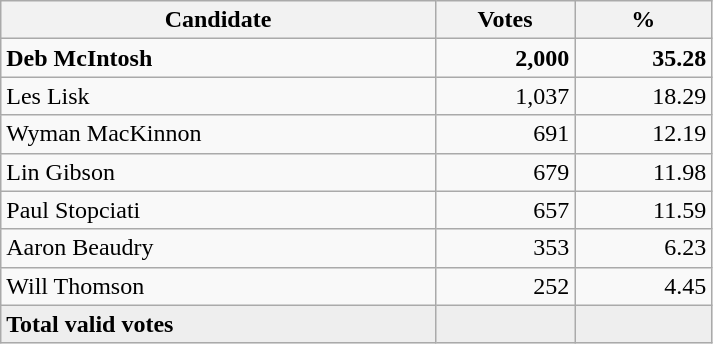<table style="width:475px;" class="wikitable">
<tr>
<th align="center">Candidate</th>
<th align="center">Votes</th>
<th align="center">%</th>
</tr>
<tr>
<td align="left"><strong>Deb McIntosh</strong></td>
<td align="right"><strong>2,000</strong></td>
<td align="right"><strong>35.28</strong></td>
</tr>
<tr>
<td align="left">Les Lisk</td>
<td align="right">1,037</td>
<td align="right">18.29</td>
</tr>
<tr>
<td align="left">Wyman MacKinnon</td>
<td align="right">691</td>
<td align="right">12.19</td>
</tr>
<tr>
<td align="left">Lin Gibson</td>
<td align="right">679</td>
<td align="right">11.98</td>
</tr>
<tr>
<td align="left">Paul Stopciati</td>
<td align="right">657</td>
<td align="right">11.59</td>
</tr>
<tr>
<td align="left">Aaron Beaudry</td>
<td align="right">353</td>
<td align="right">6.23</td>
</tr>
<tr>
<td align="left">Will Thomson</td>
<td align="right">252</td>
<td align="right">4.45</td>
</tr>
<tr bgcolor="#EEEEEE">
<td align="left"><strong>Total valid votes</strong></td>
<td align="right"></td>
<td align="right"></td>
</tr>
</table>
